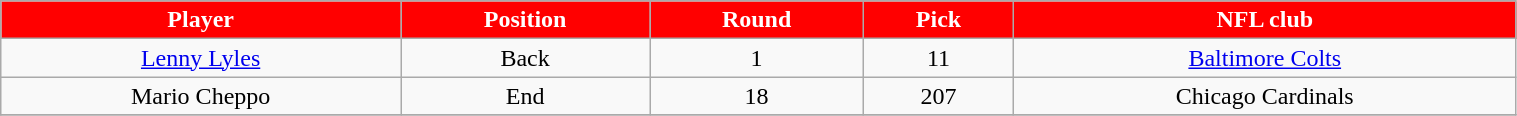<table class="wikitable" width="80%">
<tr align="center" style="background: red;color:#FFFFFF;">
<td><strong>Player</strong></td>
<td><strong>Position</strong></td>
<td><strong>Round</strong></td>
<td><strong>Pick</strong></td>
<td><strong>NFL club</strong></td>
</tr>
<tr align="center" bgcolor="">
<td><a href='#'>Lenny Lyles</a></td>
<td>Back</td>
<td>1</td>
<td>11</td>
<td><a href='#'>Baltimore Colts</a></td>
</tr>
<tr align="center" bgcolor="">
<td>Mario Cheppo</td>
<td>End</td>
<td>18</td>
<td>207</td>
<td>Chicago Cardinals</td>
</tr>
<tr align="center" bgcolor="">
</tr>
</table>
